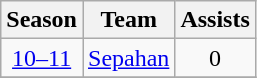<table class="wikitable" style="text-align: center;">
<tr>
<th>Season</th>
<th>Team</th>
<th>Assists</th>
</tr>
<tr>
<td><a href='#'>10–11</a></td>
<td align="left"><a href='#'>Sepahan</a></td>
<td>0</td>
</tr>
<tr>
</tr>
</table>
